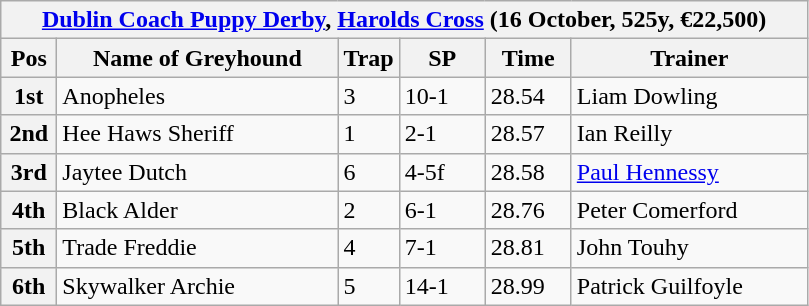<table class="wikitable">
<tr>
<th colspan="6"><a href='#'>Dublin Coach Puppy Derby</a>, <a href='#'>Harolds Cross</a> (16 October, 525y, €22,500)</th>
</tr>
<tr>
<th width=30>Pos</th>
<th width=180>Name of Greyhound</th>
<th width=30>Trap</th>
<th width=50>SP</th>
<th width=50>Time</th>
<th width=150>Trainer</th>
</tr>
<tr>
<th>1st</th>
<td>Anopheles</td>
<td>3</td>
<td>10-1</td>
<td>28.54</td>
<td>Liam Dowling</td>
</tr>
<tr>
<th>2nd</th>
<td>Hee Haws Sheriff</td>
<td>1</td>
<td>2-1</td>
<td>28.57</td>
<td>Ian Reilly</td>
</tr>
<tr>
<th>3rd</th>
<td>Jaytee Dutch</td>
<td>6</td>
<td>4-5f</td>
<td>28.58</td>
<td><a href='#'>Paul Hennessy</a></td>
</tr>
<tr>
<th>4th</th>
<td>Black Alder</td>
<td>2</td>
<td>6-1</td>
<td>28.76</td>
<td>Peter Comerford</td>
</tr>
<tr>
<th>5th</th>
<td>Trade Freddie</td>
<td>4</td>
<td>7-1</td>
<td>28.81</td>
<td>John Touhy</td>
</tr>
<tr>
<th>6th</th>
<td>Skywalker Archie</td>
<td>5</td>
<td>14-1</td>
<td>28.99</td>
<td>Patrick Guilfoyle</td>
</tr>
</table>
